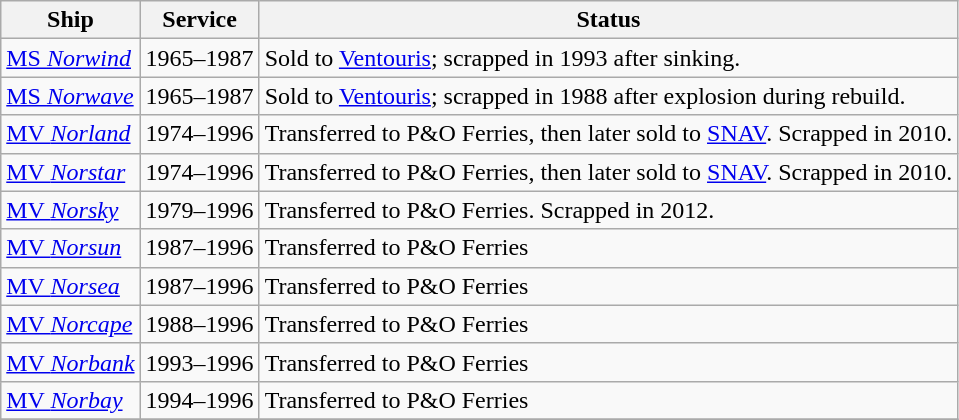<table class="wikitable">
<tr>
<th>Ship</th>
<th>Service</th>
<th>Status</th>
</tr>
<tr>
<td><a href='#'>MS <em>Norwind</em></a></td>
<td>1965–1987</td>
<td>Sold to <a href='#'>Ventouris</a>; scrapped in 1993 after sinking.</td>
</tr>
<tr>
<td><a href='#'>MS <em>Norwave</em></a></td>
<td>1965–1987</td>
<td>Sold to <a href='#'>Ventouris</a>; scrapped in 1988 after explosion during rebuild.</td>
</tr>
<tr>
<td><a href='#'>MV <em>Norland</em></a></td>
<td>1974–1996</td>
<td>Transferred to P&O Ferries, then later sold to <a href='#'>SNAV</a>. Scrapped in 2010.</td>
</tr>
<tr>
<td><a href='#'>MV <em>Norstar</em></a></td>
<td>1974–1996</td>
<td>Transferred to P&O Ferries, then later sold to <a href='#'>SNAV</a>. Scrapped in 2010.</td>
</tr>
<tr>
<td><a href='#'>MV <em>Norsky</em></a></td>
<td>1979–1996</td>
<td>Transferred to P&O Ferries. Scrapped in 2012.</td>
</tr>
<tr>
<td><a href='#'>MV <em>Norsun</em></a></td>
<td>1987–1996</td>
<td>Transferred to P&O Ferries</td>
</tr>
<tr>
<td><a href='#'>MV <em>Norsea</em></a></td>
<td>1987–1996</td>
<td>Transferred to P&O Ferries</td>
</tr>
<tr>
<td><a href='#'>MV <em>Norcape</em></a></td>
<td>1988–1996</td>
<td>Transferred to P&O Ferries</td>
</tr>
<tr>
<td><a href='#'>MV <em>Norbank</em></a></td>
<td>1993–1996</td>
<td>Transferred to P&O Ferries</td>
</tr>
<tr>
<td><a href='#'>MV <em>Norbay</em></a></td>
<td>1994–1996</td>
<td>Transferred to P&O Ferries</td>
</tr>
<tr>
</tr>
</table>
